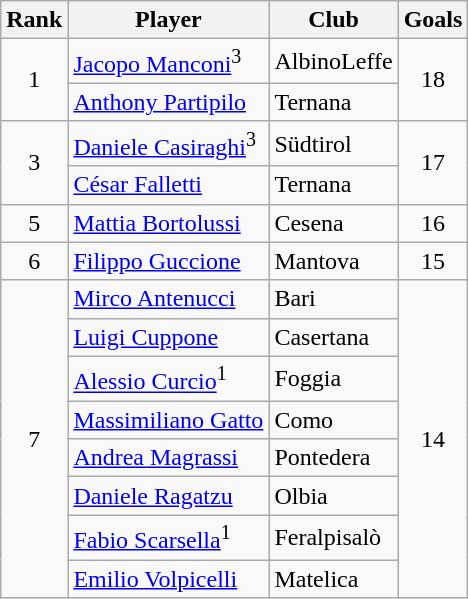<table class="wikitable" style="text-align:center">
<tr>
<th>Rank</th>
<th>Player</th>
<th>Club</th>
<th>Goals</th>
</tr>
<tr>
<td rowspan="2">1</td>
<td align="left"> <a href='#'>Jacopo Manconi</a><sup>3</sup></td>
<td align="left">AlbinoLeffe</td>
<td rowspan="2">18</td>
</tr>
<tr>
<td align="left"> <a href='#'>Anthony Partipilo</a></td>
<td align="left">Ternana</td>
</tr>
<tr>
<td rowspan="2">3</td>
<td align="left"> <a href='#'>Daniele Casiraghi</a><sup>3</sup></td>
<td align="left">Südtirol</td>
<td rowspan="2">17</td>
</tr>
<tr>
<td align="left"> <a href='#'>César Falletti</a></td>
<td align="left">Ternana</td>
</tr>
<tr>
<td>5</td>
<td align="left"> <a href='#'>Mattia Bortolussi</a></td>
<td align="left">Cesena</td>
<td>16</td>
</tr>
<tr>
<td>6</td>
<td align="left"> <a href='#'>Filippo Guccione</a></td>
<td align="left">Mantova</td>
<td>15</td>
</tr>
<tr>
<td rowspan="8">7</td>
<td align="left"> <a href='#'>Mirco Antenucci</a></td>
<td align="left">Bari</td>
<td rowspan="8">14</td>
</tr>
<tr>
<td align="left"> <a href='#'>Luigi Cuppone</a></td>
<td align="left">Casertana</td>
</tr>
<tr>
<td align="left"> <a href='#'>Alessio Curcio</a><sup>1</sup></td>
<td align="left">Foggia</td>
</tr>
<tr>
<td align="left"> <a href='#'>Massimiliano Gatto</a></td>
<td align="left">Como</td>
</tr>
<tr>
<td align="left"> <a href='#'>Andrea Magrassi</a></td>
<td align="left">Pontedera</td>
</tr>
<tr>
<td align="left"> <a href='#'>Daniele Ragatzu</a></td>
<td align="left">Olbia</td>
</tr>
<tr>
<td align="left"> <a href='#'>Fabio Scarsella</a><sup>1</sup></td>
<td align="left">Feralpisalò</td>
</tr>
<tr>
<td align="left"> <a href='#'>Emilio Volpicelli</a></td>
<td align="left">Matelica</td>
</tr>
</table>
